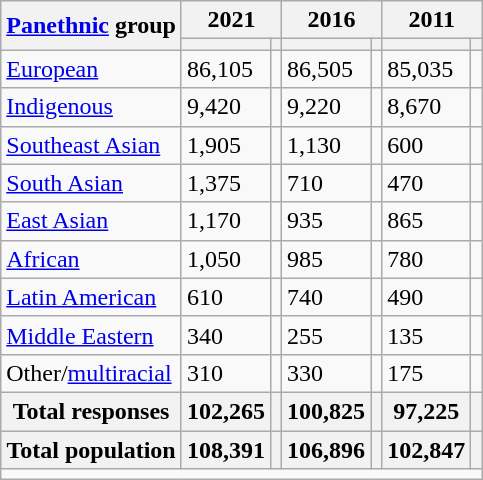<table class="wikitable collapsible sortable">
<tr>
<th rowspan="2"><a href='#'>Panethnic</a> group</th>
<th colspan="2">2021</th>
<th colspan="2">2016</th>
<th colspan="2">2011</th>
</tr>
<tr>
<th><a href='#'></a></th>
<th></th>
<th></th>
<th></th>
<th></th>
<th></th>
</tr>
<tr>
<td><a href='#'>European</a></td>
<td>86,105</td>
<td></td>
<td>86,505</td>
<td></td>
<td>85,035</td>
<td></td>
</tr>
<tr>
<td><a href='#'>Indigenous</a></td>
<td>9,420</td>
<td></td>
<td>9,220</td>
<td></td>
<td>8,670</td>
<td></td>
</tr>
<tr>
<td><a href='#'>Southeast Asian</a></td>
<td>1,905</td>
<td></td>
<td>1,130</td>
<td></td>
<td>600</td>
<td></td>
</tr>
<tr>
<td><a href='#'>South Asian</a></td>
<td>1,375</td>
<td></td>
<td>710</td>
<td></td>
<td>470</td>
<td></td>
</tr>
<tr>
<td><a href='#'>East Asian</a></td>
<td>1,170</td>
<td></td>
<td>935</td>
<td></td>
<td>865</td>
<td></td>
</tr>
<tr>
<td><a href='#'>African</a></td>
<td>1,050</td>
<td></td>
<td>985</td>
<td></td>
<td>780</td>
<td></td>
</tr>
<tr>
<td><a href='#'>Latin American</a></td>
<td>610</td>
<td></td>
<td>740</td>
<td></td>
<td>490</td>
<td></td>
</tr>
<tr>
<td><a href='#'>Middle Eastern</a></td>
<td>340</td>
<td></td>
<td>255</td>
<td></td>
<td>135</td>
<td></td>
</tr>
<tr>
<td>Other/<a href='#'>multiracial</a></td>
<td>310</td>
<td></td>
<td>330</td>
<td></td>
<td>175</td>
<td></td>
</tr>
<tr>
<th>Total responses</th>
<th>102,265</th>
<th></th>
<th>100,825</th>
<th></th>
<th>97,225</th>
<th></th>
</tr>
<tr class="sortbottom">
<th>Total population</th>
<th>108,391</th>
<th></th>
<th>106,896</th>
<th></th>
<th>102,847</th>
<th></th>
</tr>
<tr class="sortbottom">
<td colspan="15"></td>
</tr>
</table>
